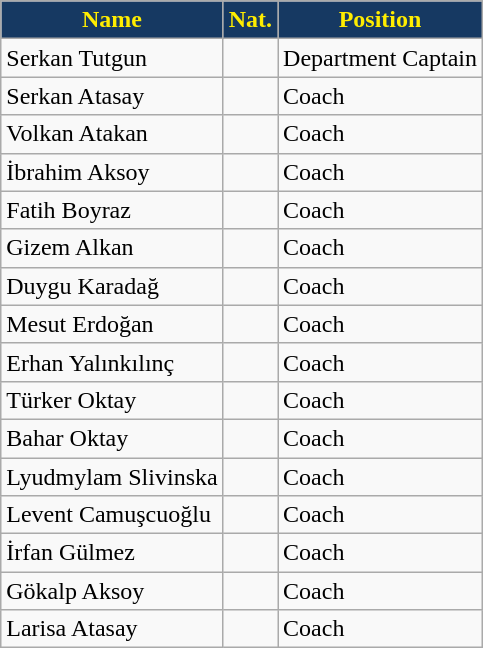<table class="wikitable">
<tr>
<th style="color:#FFED00; background:#163962;">Name</th>
<th style="color:#FFED00; background:#163962;">Nat.</th>
<th style="color:#FFED00; background:#163962;">Position</th>
</tr>
<tr>
<td>Serkan Tutgun</td>
<td></td>
<td>Department Captain</td>
</tr>
<tr>
<td>Serkan Atasay</td>
<td></td>
<td>Coach</td>
</tr>
<tr>
<td>Volkan Atakan</td>
<td></td>
<td>Coach</td>
</tr>
<tr>
<td>İbrahim Aksoy</td>
<td></td>
<td>Coach</td>
</tr>
<tr>
<td>Fatih Boyraz</td>
<td></td>
<td>Coach</td>
</tr>
<tr>
<td>Gizem Alkan</td>
<td></td>
<td>Coach</td>
</tr>
<tr>
<td>Duygu Karadağ</td>
<td></td>
<td>Coach</td>
</tr>
<tr>
<td>Mesut Erdoğan</td>
<td></td>
<td>Coach</td>
</tr>
<tr>
<td>Erhan Yalınkılınç</td>
<td></td>
<td>Coach</td>
</tr>
<tr>
<td>Türker Oktay</td>
<td></td>
<td>Coach</td>
</tr>
<tr>
<td>Bahar Oktay</td>
<td></td>
<td>Coach</td>
</tr>
<tr>
<td>Lyudmylam Slivinska</td>
<td></td>
<td>Coach</td>
</tr>
<tr>
<td>Levent Camuşcuoğlu</td>
<td></td>
<td>Coach</td>
</tr>
<tr>
<td>İrfan Gülmez</td>
<td></td>
<td>Coach</td>
</tr>
<tr>
<td>Gökalp Aksoy</td>
<td></td>
<td>Coach</td>
</tr>
<tr>
<td>Larisa Atasay</td>
<td></td>
<td>Coach</td>
</tr>
</table>
